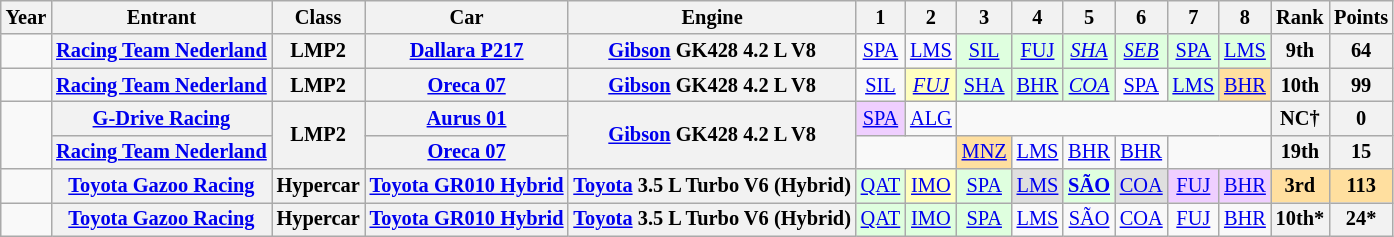<table class="wikitable" style="text-align:center; font-size:85%">
<tr>
<th>Year</th>
<th>Entrant</th>
<th>Class</th>
<th>Car</th>
<th>Engine</th>
<th>1</th>
<th>2</th>
<th>3</th>
<th>4</th>
<th>5</th>
<th>6</th>
<th>7</th>
<th>8</th>
<th>Rank</th>
<th>Points</th>
</tr>
<tr>
<td nowrap></td>
<th nowrap><a href='#'>Racing Team Nederland</a></th>
<th>LMP2</th>
<th nowrap><a href='#'>Dallara P217</a></th>
<th nowrap><a href='#'>Gibson</a> GK428 4.2 L V8</th>
<td><a href='#'>SPA</a></td>
<td><a href='#'>LMS</a></td>
<td style="background:#DFFFDF;"><a href='#'>SIL</a><br></td>
<td style="background:#DFFFDF;"><a href='#'>FUJ</a><br></td>
<td style="background:#DFFFDF;"><em><a href='#'>SHA</a></em><br></td>
<td style="background:#DFFFDF;"><em><a href='#'>SEB</a></em><br></td>
<td style="background:#DFFFDF;"><a href='#'>SPA</a><br></td>
<td style="background:#DFFFDF;"><a href='#'>LMS</a><br></td>
<th>9th</th>
<th>64</th>
</tr>
<tr>
<td nowrap></td>
<th nowrap><a href='#'>Racing Team Nederland</a></th>
<th>LMP2</th>
<th nowrap><a href='#'>Oreca 07</a></th>
<th nowrap><a href='#'>Gibson</a> GK428 4.2 L V8</th>
<td><a href='#'>SIL</a></td>
<td style="background:#FFFFBF;"><em><a href='#'>FUJ</a></em><br></td>
<td style="background:#DFFFDF;"><a href='#'>SHA</a><br></td>
<td style="background:#DFFFDF;"><a href='#'>BHR</a><br></td>
<td style="background:#DFFFDF;"><em><a href='#'>COA</a></em><br></td>
<td><a href='#'>SPA</a></td>
<td style="background:#DFFFDF;"><a href='#'>LMS</a><br></td>
<td style="background:#FFDF9F;"><a href='#'>BHR</a><br></td>
<th>10th</th>
<th>99</th>
</tr>
<tr>
<td rowspan=2></td>
<th nowrap><a href='#'>G-Drive Racing</a></th>
<th rowspan=2>LMP2</th>
<th nowrap><a href='#'>Aurus 01</a></th>
<th rowspan=2 nowrap><a href='#'>Gibson</a> GK428 4.2 L V8</th>
<td style="background:#EFCFFF;"><a href='#'>SPA</a><br></td>
<td><a href='#'>ALG</a></td>
<td colspan=6></td>
<th>NC†</th>
<th>0</th>
</tr>
<tr>
<th nowrap><a href='#'>Racing Team Nederland</a></th>
<th nowrap><a href='#'>Oreca 07</a></th>
<td colspan=2></td>
<td style="background:#FFDF9F;"><a href='#'>MNZ</a><br></td>
<td><a href='#'>LMS</a></td>
<td><a href='#'>BHR</a></td>
<td><a href='#'>BHR</a></td>
<td colspan=2></td>
<th>19th</th>
<th>15</th>
</tr>
<tr>
<td></td>
<th nowrap><a href='#'>Toyota Gazoo Racing</a></th>
<th>Hypercar</th>
<th nowrap><a href='#'>Toyota GR010 Hybrid</a></th>
<th nowrap><a href='#'>Toyota</a> 3.5 L Turbo V6 (Hybrid)</th>
<td style="background:#DFFFDF;"><a href='#'>QAT</a><br></td>
<td style="background:#FFFFBF;"><a href='#'>IMO</a><br></td>
<td style="background:#DFFFDF;"><a href='#'>SPA</a><br></td>
<td style="background:#DFDFDF;"><a href='#'>LMS</a><br></td>
<td style="background:#DFFFDF;"><strong><a href='#'>SÃO</a></strong><br></td>
<td style="background:#DFDFDF;"><a href='#'>COA</a><br></td>
<td style="background:#EFCFFF;"><a href='#'>FUJ</a><br></td>
<td style="background:#EFCFFF;"><a href='#'>BHR</a><br></td>
<th style="background:#FFDF9F;">3rd</th>
<th style="background:#FFDF9F;">113</th>
</tr>
<tr>
<td></td>
<th><a href='#'>Toyota Gazoo Racing</a></th>
<th>Hypercar</th>
<th><a href='#'>Toyota GR010 Hybrid</a></th>
<th><a href='#'>Toyota</a> 3.5 L Turbo V6 (Hybrid)</th>
<td style="background:#DFFFDF;"><a href='#'>QAT</a><br></td>
<td style="background:#DFFFDF;"><a href='#'>IMO</a><br></td>
<td style="background:#DFFFDF;"><a href='#'>SPA</a><br></td>
<td style="background:#;"><a href='#'>LMS</a><br></td>
<td style="background:#;"><a href='#'>SÃO</a><br></td>
<td style="background:#;"><a href='#'>COA</a><br></td>
<td style="background:#;"><a href='#'>FUJ</a><br></td>
<td style="background:#;"><a href='#'>BHR</a><br></td>
<th>10th*</th>
<th>24*</th>
</tr>
</table>
